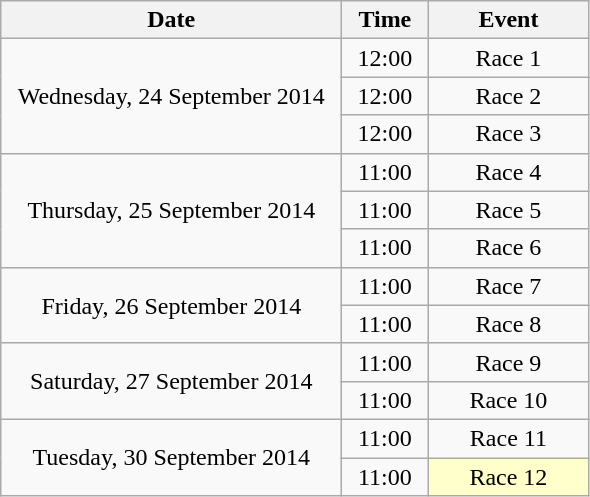<table class = "wikitable" style="text-align:center;">
<tr>
<th width=220>Date</th>
<th width=50>Time</th>
<th width=100>Event</th>
</tr>
<tr>
<td rowspan=3>Wednesday, 24 September 2014</td>
<td>12:00</td>
<td>Race 1</td>
</tr>
<tr>
<td>12:00</td>
<td>Race 2</td>
</tr>
<tr>
<td>12:00</td>
<td>Race 3</td>
</tr>
<tr>
<td rowspan=3>Thursday, 25 September 2014</td>
<td>11:00</td>
<td>Race 4</td>
</tr>
<tr>
<td>11:00</td>
<td>Race 5</td>
</tr>
<tr>
<td>11:00</td>
<td>Race 6</td>
</tr>
<tr>
<td rowspan=2>Friday, 26 September 2014</td>
<td>11:00</td>
<td>Race 7</td>
</tr>
<tr>
<td>11:00</td>
<td>Race 8</td>
</tr>
<tr>
<td rowspan=2>Saturday, 27 September 2014</td>
<td>11:00</td>
<td>Race 9</td>
</tr>
<tr>
<td>11:00</td>
<td>Race 10</td>
</tr>
<tr>
<td rowspan=2>Tuesday, 30 September 2014</td>
<td>11:00</td>
<td>Race 11</td>
</tr>
<tr>
<td>11:00</td>
<td bgcolor=ffffcc>Race 12</td>
</tr>
</table>
